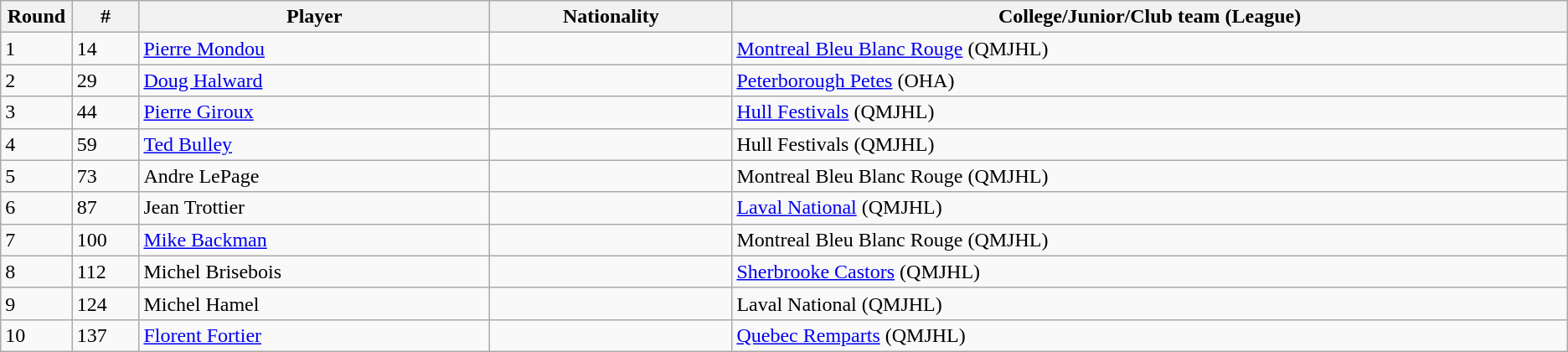<table class="wikitable">
<tr align="center">
<th bgcolor="#DDDDFF" width="4.0%">Round</th>
<th bgcolor="#DDDDFF" width="4.0%">#</th>
<th bgcolor="#DDDDFF" width="21.0%">Player</th>
<th bgcolor="#DDDDFF" width="14.5%">Nationality</th>
<th bgcolor="#DDDDFF" width="50.0%">College/Junior/Club team (League)</th>
</tr>
<tr>
<td>1</td>
<td>14</td>
<td><a href='#'>Pierre Mondou</a></td>
<td></td>
<td><a href='#'>Montreal Bleu Blanc Rouge</a> (QMJHL)</td>
</tr>
<tr>
<td>2</td>
<td>29</td>
<td><a href='#'>Doug Halward</a></td>
<td></td>
<td><a href='#'>Peterborough Petes</a> (OHA)</td>
</tr>
<tr>
<td>3</td>
<td>44</td>
<td><a href='#'>Pierre Giroux</a></td>
<td></td>
<td><a href='#'>Hull Festivals</a> (QMJHL)</td>
</tr>
<tr>
<td>4</td>
<td>59</td>
<td><a href='#'>Ted Bulley</a></td>
<td></td>
<td>Hull Festivals (QMJHL)</td>
</tr>
<tr>
<td>5</td>
<td>73</td>
<td>Andre LePage</td>
<td></td>
<td>Montreal Bleu Blanc Rouge (QMJHL)</td>
</tr>
<tr>
<td>6</td>
<td>87</td>
<td>Jean Trottier</td>
<td></td>
<td><a href='#'>Laval National</a> (QMJHL)</td>
</tr>
<tr>
<td>7</td>
<td>100</td>
<td><a href='#'>Mike Backman</a></td>
<td></td>
<td>Montreal Bleu Blanc Rouge (QMJHL)</td>
</tr>
<tr>
<td>8</td>
<td>112</td>
<td>Michel Brisebois</td>
<td></td>
<td><a href='#'>Sherbrooke Castors</a> (QMJHL)</td>
</tr>
<tr>
<td>9</td>
<td>124</td>
<td>Michel Hamel</td>
<td></td>
<td>Laval National (QMJHL)</td>
</tr>
<tr>
<td>10</td>
<td>137</td>
<td><a href='#'>Florent Fortier</a></td>
<td></td>
<td><a href='#'>Quebec Remparts</a> (QMJHL)</td>
</tr>
</table>
